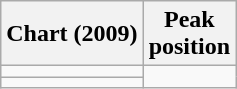<table class="wikitable sortable">
<tr>
<th>Chart (2009)</th>
<th>Peak<br>position</th>
</tr>
<tr>
<td></td>
</tr>
<tr>
<td></td>
</tr>
</table>
